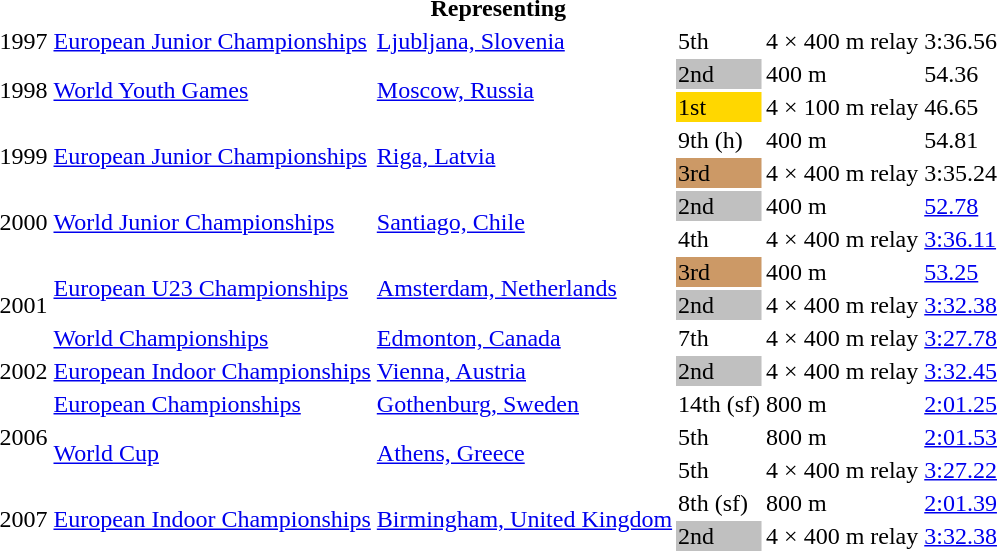<table>
<tr>
<th colspan="6">Representing </th>
</tr>
<tr>
<td>1997</td>
<td><a href='#'>European Junior Championships</a></td>
<td><a href='#'>Ljubljana, Slovenia</a></td>
<td>5th</td>
<td>4 × 400 m relay</td>
<td>3:36.56</td>
</tr>
<tr>
<td rowspan=2>1998</td>
<td rowspan=2><a href='#'>World Youth Games</a></td>
<td rowspan=2><a href='#'>Moscow, Russia</a></td>
<td bgcolor=silver>2nd</td>
<td>400 m</td>
<td>54.36</td>
</tr>
<tr>
<td bgcolor=gold>1st</td>
<td>4 × 100 m relay</td>
<td>46.65</td>
</tr>
<tr>
<td rowspan=2>1999</td>
<td rowspan=2><a href='#'>European Junior Championships</a></td>
<td rowspan=2><a href='#'>Riga, Latvia</a></td>
<td>9th (h)</td>
<td>400 m</td>
<td>54.81</td>
</tr>
<tr>
<td bgcolor=cc9966>3rd</td>
<td>4 × 400 m relay</td>
<td>3:35.24</td>
</tr>
<tr>
<td rowspan=2>2000</td>
<td rowspan=2><a href='#'>World Junior Championships</a></td>
<td rowspan=2><a href='#'>Santiago, Chile</a></td>
<td bgcolor=silver>2nd</td>
<td>400 m</td>
<td><a href='#'>52.78</a></td>
</tr>
<tr>
<td>4th</td>
<td>4 × 400 m relay</td>
<td><a href='#'>3:36.11</a></td>
</tr>
<tr>
<td rowspan=3>2001</td>
<td rowspan=2><a href='#'>European U23 Championships</a></td>
<td rowspan=2><a href='#'>Amsterdam, Netherlands</a></td>
<td bgcolor="cc9966">3rd</td>
<td>400 m</td>
<td><a href='#'>53.25</a></td>
</tr>
<tr>
<td bgcolor=silver>2nd</td>
<td>4 × 400 m relay</td>
<td><a href='#'>3:32.38</a></td>
</tr>
<tr>
<td><a href='#'>World Championships</a></td>
<td><a href='#'>Edmonton, Canada</a></td>
<td>7th</td>
<td>4 × 400 m relay</td>
<td><a href='#'>3:27.78</a></td>
</tr>
<tr>
<td>2002</td>
<td><a href='#'>European Indoor Championships</a></td>
<td><a href='#'>Vienna, Austria</a></td>
<td bgcolor="silver">2nd</td>
<td>4 × 400 m relay</td>
<td><a href='#'>3:32.45</a></td>
</tr>
<tr>
<td rowspan=3>2006</td>
<td><a href='#'>European Championships</a></td>
<td><a href='#'>Gothenburg, Sweden</a></td>
<td>14th (sf)</td>
<td>800 m</td>
<td><a href='#'>2:01.25</a></td>
</tr>
<tr>
<td rowspan=2><a href='#'>World Cup</a></td>
<td rowspan=2><a href='#'>Athens, Greece</a></td>
<td>5th</td>
<td>800 m</td>
<td><a href='#'>2:01.53</a></td>
</tr>
<tr>
<td>5th</td>
<td>4 × 400 m relay</td>
<td><a href='#'>3:27.22</a></td>
</tr>
<tr>
<td rowspan=2>2007</td>
<td rowspan=2><a href='#'>European Indoor Championships</a></td>
<td rowspan=2><a href='#'>Birmingham, United Kingdom</a></td>
<td>8th (sf)</td>
<td>800 m</td>
<td><a href='#'>2:01.39</a></td>
</tr>
<tr>
<td bgcolor=silver>2nd</td>
<td>4 × 400 m relay</td>
<td><a href='#'>3:32.38</a></td>
</tr>
</table>
